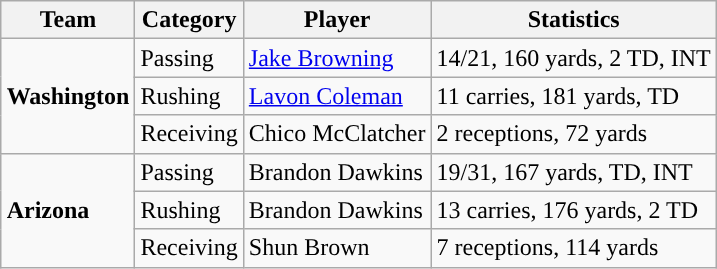<table class="wikitable" style="float: right;">
<tr>
<th>Team</th>
<th>Category</th>
<th>Player</th>
<th>Statistics</th>
</tr>
<tr>
<td rowspan=3><strong>Washington</strong></td>
<td>Passing</td>
<td><a href='#'>Jake Browning</a></td>
<td>14/21, 160 yards, 2 TD, INT</td>
</tr>
<tr>
<td>Rushing</td>
<td><a href='#'>Lavon Coleman</a></td>
<td>11 carries, 181 yards, TD</td>
</tr>
<tr>
<td>Receiving</td>
<td>Chico McClatcher</td>
<td>2 receptions, 72 yards</td>
</tr>
<tr>
<td rowspan=3><strong>Arizona</strong></td>
<td>Passing</td>
<td>Brandon Dawkins</td>
<td>19/31, 167 yards, TD, INT</td>
</tr>
<tr>
<td>Rushing</td>
<td>Brandon Dawkins</td>
<td>13 carries, 176 yards, 2 TD</td>
</tr>
<tr>
<td>Receiving</td>
<td>Shun Brown</td>
<td>7 receptions, 114 yards</td>
</tr>
</table>
